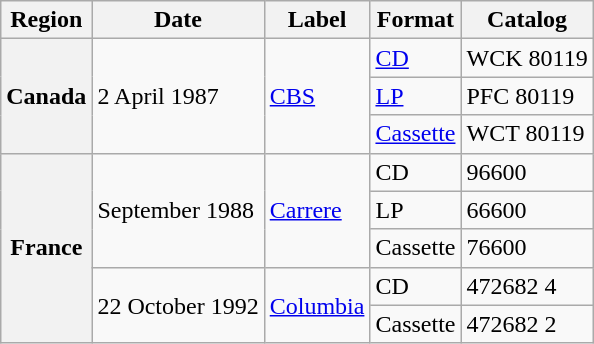<table class="wikitable plainrowheaders">
<tr>
<th>Region</th>
<th>Date</th>
<th>Label</th>
<th>Format</th>
<th>Catalog</th>
</tr>
<tr>
<th scope="row" rowspan="3">Canada</th>
<td rowspan="3">2 April 1987</td>
<td rowspan="3"><a href='#'>CBS</a></td>
<td><a href='#'>CD</a></td>
<td>WCK 80119</td>
</tr>
<tr>
<td><a href='#'>LP</a></td>
<td>PFC 80119</td>
</tr>
<tr>
<td><a href='#'>Cassette</a></td>
<td>WCT 80119</td>
</tr>
<tr>
<th scope="row" rowspan="5">France</th>
<td rowspan="3">September 1988</td>
<td rowspan="3"><a href='#'>Carrere</a></td>
<td>CD</td>
<td>96600</td>
</tr>
<tr>
<td>LP</td>
<td>66600</td>
</tr>
<tr>
<td>Cassette</td>
<td>76600</td>
</tr>
<tr>
<td rowspan="2">22 October 1992</td>
<td rowspan="2"><a href='#'>Columbia</a></td>
<td>CD</td>
<td>472682 4</td>
</tr>
<tr>
<td>Cassette</td>
<td>472682 2</td>
</tr>
</table>
